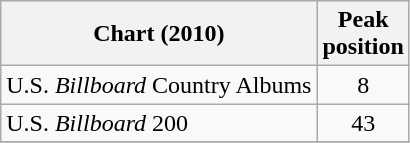<table class="wikitable">
<tr>
<th>Chart (2010)</th>
<th>Peak<br>position</th>
</tr>
<tr>
<td>U.S. <em>Billboard</em> Country Albums</td>
<td align="center">8</td>
</tr>
<tr>
<td>U.S. <em>Billboard</em> 200</td>
<td align="center">43</td>
</tr>
<tr>
</tr>
</table>
